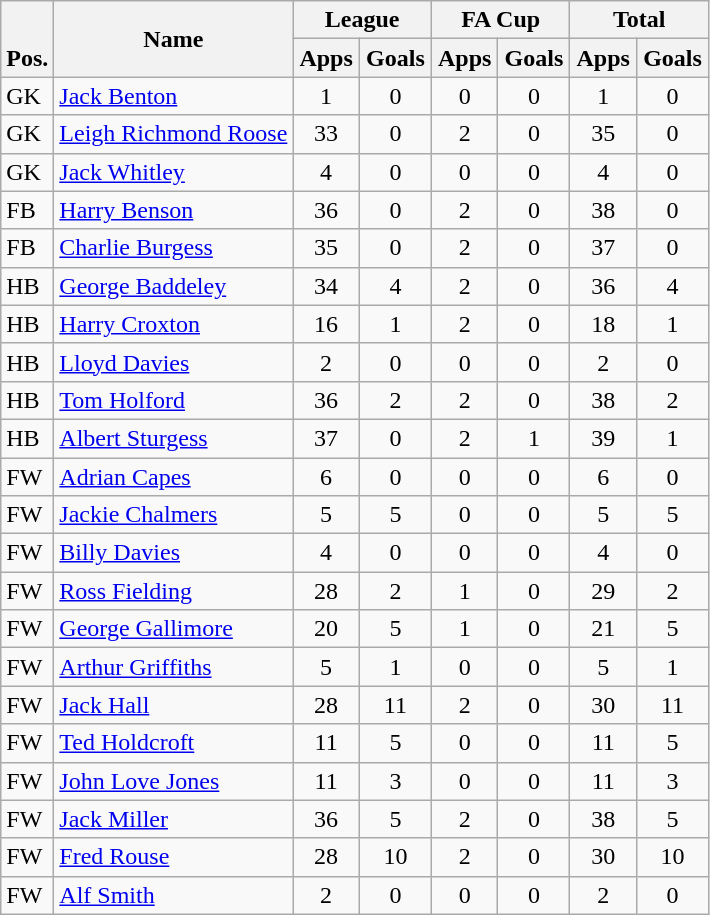<table class="wikitable" style="text-align:center">
<tr>
<th rowspan="2" valign="bottom">Pos.</th>
<th rowspan="2">Name</th>
<th colspan="2" width="85">League</th>
<th colspan="2" width="85">FA Cup</th>
<th colspan="2" width="85">Total</th>
</tr>
<tr>
<th>Apps</th>
<th>Goals</th>
<th>Apps</th>
<th>Goals</th>
<th>Apps</th>
<th>Goals</th>
</tr>
<tr>
<td align="left">GK</td>
<td align="left"> <a href='#'>Jack Benton</a></td>
<td>1</td>
<td>0</td>
<td>0</td>
<td>0</td>
<td>1</td>
<td>0</td>
</tr>
<tr>
<td align="left">GK</td>
<td align="left"> <a href='#'>Leigh Richmond Roose</a></td>
<td>33</td>
<td>0</td>
<td>2</td>
<td>0</td>
<td>35</td>
<td>0</td>
</tr>
<tr>
<td align="left">GK</td>
<td align="left"> <a href='#'>Jack Whitley</a></td>
<td>4</td>
<td>0</td>
<td>0</td>
<td>0</td>
<td>4</td>
<td>0</td>
</tr>
<tr>
<td align="left">FB</td>
<td align="left"> <a href='#'>Harry Benson</a></td>
<td>36</td>
<td>0</td>
<td>2</td>
<td>0</td>
<td>38</td>
<td>0</td>
</tr>
<tr>
<td align="left">FB</td>
<td align="left"> <a href='#'>Charlie Burgess</a></td>
<td>35</td>
<td>0</td>
<td>2</td>
<td>0</td>
<td>37</td>
<td>0</td>
</tr>
<tr>
<td align="left">HB</td>
<td align="left"> <a href='#'>George Baddeley</a></td>
<td>34</td>
<td>4</td>
<td>2</td>
<td>0</td>
<td>36</td>
<td>4</td>
</tr>
<tr>
<td align="left">HB</td>
<td align="left"> <a href='#'>Harry Croxton</a></td>
<td>16</td>
<td>1</td>
<td>2</td>
<td>0</td>
<td>18</td>
<td>1</td>
</tr>
<tr>
<td align="left">HB</td>
<td align="left"> <a href='#'>Lloyd Davies</a></td>
<td>2</td>
<td>0</td>
<td>0</td>
<td>0</td>
<td>2</td>
<td>0</td>
</tr>
<tr>
<td align="left">HB</td>
<td align="left"> <a href='#'>Tom Holford</a></td>
<td>36</td>
<td>2</td>
<td>2</td>
<td>0</td>
<td>38</td>
<td>2</td>
</tr>
<tr>
<td align="left">HB</td>
<td align="left"> <a href='#'>Albert Sturgess</a></td>
<td>37</td>
<td>0</td>
<td>2</td>
<td>1</td>
<td>39</td>
<td>1</td>
</tr>
<tr>
<td align="left">FW</td>
<td align="left"> <a href='#'>Adrian Capes</a></td>
<td>6</td>
<td>0</td>
<td>0</td>
<td>0</td>
<td>6</td>
<td>0</td>
</tr>
<tr>
<td align="left">FW</td>
<td align="left"> <a href='#'>Jackie Chalmers</a></td>
<td>5</td>
<td>5</td>
<td>0</td>
<td>0</td>
<td>5</td>
<td>5</td>
</tr>
<tr>
<td align="left">FW</td>
<td align="left"> <a href='#'>Billy Davies</a></td>
<td>4</td>
<td>0</td>
<td>0</td>
<td>0</td>
<td>4</td>
<td>0</td>
</tr>
<tr>
<td align="left">FW</td>
<td align="left"> <a href='#'>Ross Fielding</a></td>
<td>28</td>
<td>2</td>
<td>1</td>
<td>0</td>
<td>29</td>
<td>2</td>
</tr>
<tr>
<td align="left">FW</td>
<td align="left"> <a href='#'>George Gallimore</a></td>
<td>20</td>
<td>5</td>
<td>1</td>
<td>0</td>
<td>21</td>
<td>5</td>
</tr>
<tr>
<td align="left">FW</td>
<td align="left"> <a href='#'>Arthur Griffiths</a></td>
<td>5</td>
<td>1</td>
<td>0</td>
<td>0</td>
<td>5</td>
<td>1</td>
</tr>
<tr>
<td align="left">FW</td>
<td align="left"> <a href='#'>Jack Hall</a></td>
<td>28</td>
<td>11</td>
<td>2</td>
<td>0</td>
<td>30</td>
<td>11</td>
</tr>
<tr>
<td align="left">FW</td>
<td align="left"> <a href='#'>Ted Holdcroft</a></td>
<td>11</td>
<td>5</td>
<td>0</td>
<td>0</td>
<td>11</td>
<td>5</td>
</tr>
<tr>
<td align="left">FW</td>
<td align="left"> <a href='#'>John Love Jones</a></td>
<td>11</td>
<td>3</td>
<td>0</td>
<td>0</td>
<td>11</td>
<td>3</td>
</tr>
<tr>
<td align="left">FW</td>
<td align="left"> <a href='#'>Jack Miller</a></td>
<td>36</td>
<td>5</td>
<td>2</td>
<td>0</td>
<td>38</td>
<td>5</td>
</tr>
<tr>
<td align="left">FW</td>
<td align="left"> <a href='#'>Fred Rouse</a></td>
<td>28</td>
<td>10</td>
<td>2</td>
<td>0</td>
<td>30</td>
<td>10</td>
</tr>
<tr>
<td align="left">FW</td>
<td align="left"> <a href='#'>Alf Smith</a></td>
<td>2</td>
<td>0</td>
<td>0</td>
<td>0</td>
<td>2</td>
<td>0</td>
</tr>
</table>
